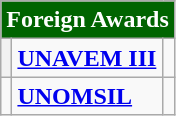<table class="wikitable">
<tr>
<th colspan="3" style="background:#006400; color:#FFFFFF; text-align:center"><strong>Foreign Awards</strong></th>
</tr>
<tr>
<th><strong></strong></th>
<td><strong><a href='#'>UNAVEM III</a></strong></td>
<td></td>
</tr>
<tr>
<td><strong></strong></td>
<td><strong><a href='#'>UNOMSIL</a></strong></td>
<td></td>
</tr>
</table>
